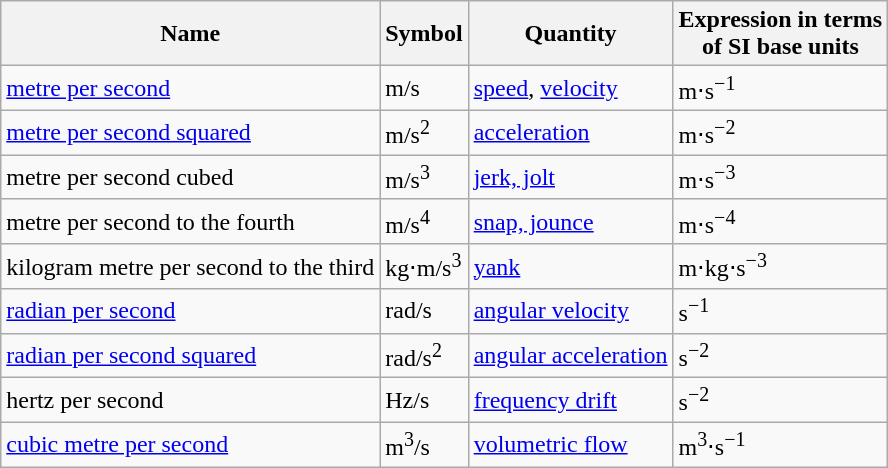<table class="wikitable sortable">
<tr>
<th>Name</th>
<th>Symbol</th>
<th>Quantity</th>
<th>Expression in terms<br> of SI base units</th>
</tr>
<tr>
<td><a href='#'>metre per second</a></td>
<td>m/s</td>
<td><a href='#'>speed</a>, <a href='#'>velocity</a></td>
<td>m⋅s<sup>−1</sup></td>
</tr>
<tr>
<td><a href='#'>metre per second squared</a></td>
<td>m/s<sup>2</sup></td>
<td><a href='#'>acceleration</a></td>
<td>m⋅s<sup>−2</sup></td>
</tr>
<tr>
<td>metre per second cubed</td>
<td>m/s<sup>3</sup></td>
<td><a href='#'>jerk, jolt</a></td>
<td>m⋅s<sup>−3</sup></td>
</tr>
<tr>
<td>metre per second to the fourth</td>
<td>m/s<sup>4</sup></td>
<td><a href='#'>snap, jounce</a></td>
<td>m⋅s<sup>−4</sup></td>
</tr>
<tr>
<td>kilogram metre per second to the third</td>
<td>kg⋅m/s<sup>3</sup></td>
<td><a href='#'>yank</a></td>
<td>m⋅kg⋅s<sup>−3</sup></td>
</tr>
<tr>
<td><a href='#'>radian per second</a></td>
<td>rad/s</td>
<td><a href='#'>angular velocity</a></td>
<td>s<sup>−1</sup></td>
</tr>
<tr>
<td><a href='#'>radian per second squared</a></td>
<td>rad/s<sup>2</sup></td>
<td><a href='#'>angular acceleration</a></td>
<td>s<sup>−2</sup></td>
</tr>
<tr>
<td>hertz per second</td>
<td>Hz/s</td>
<td><a href='#'>frequency drift</a></td>
<td>s<sup>−2</sup></td>
</tr>
<tr>
<td><a href='#'>cubic metre per second</a></td>
<td>m<sup>3</sup>/s</td>
<td><a href='#'>volumetric flow</a></td>
<td>m<sup>3</sup>⋅s<sup>−1</sup></td>
</tr>
</table>
